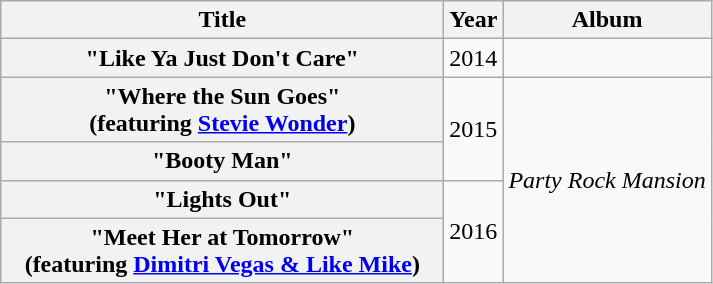<table class="wikitable plainrowheaders" style="text-align:center;" border="1">
<tr>
<th scope="col" style="width:18em;">Title</th>
<th scope="col">Year</th>
<th scope="col">Album</th>
</tr>
<tr>
<th scope="row">"Like Ya Just Don't Care"</th>
<td>2014</td>
<td></td>
</tr>
<tr>
<th scope="row">"Where the Sun Goes" <br><span>(featuring <a href='#'>Stevie Wonder</a>)</span></th>
<td rowspan="2">2015</td>
<td rowspan="4"><em>Party Rock Mansion</em></td>
</tr>
<tr>
<th scope="row">"Booty Man"</th>
</tr>
<tr>
<th scope="row">"Lights Out"</th>
<td rowspan="2">2016</td>
</tr>
<tr>
<th scope="row">"Meet Her at Tomorrow"<br><span>(featuring <a href='#'>Dimitri Vegas & Like Mike</a>)</span></th>
</tr>
</table>
